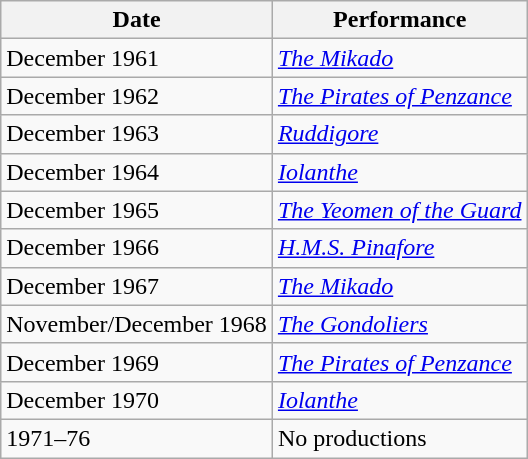<table class="wikitable">
<tr>
<th>Date</th>
<th>Performance</th>
</tr>
<tr>
<td>December 1961</td>
<td><em><a href='#'>The Mikado</a></em></td>
</tr>
<tr>
<td>December 1962</td>
<td><em><a href='#'>The Pirates of Penzance</a></em></td>
</tr>
<tr>
<td>December 1963</td>
<td><em><a href='#'>Ruddigore</a></em></td>
</tr>
<tr>
<td>December 1964</td>
<td><em><a href='#'>Iolanthe</a></em></td>
</tr>
<tr>
<td>December 1965</td>
<td><em><a href='#'>The Yeomen of the Guard</a></em></td>
</tr>
<tr>
<td>December 1966</td>
<td><em><a href='#'>H.M.S. Pinafore</a></em></td>
</tr>
<tr>
<td>December 1967</td>
<td><em><a href='#'>The Mikado</a></em></td>
</tr>
<tr>
<td>November/December 1968</td>
<td><em><a href='#'>The Gondoliers</a></em></td>
</tr>
<tr>
<td>December 1969</td>
<td><em><a href='#'>The Pirates of Penzance</a></em></td>
</tr>
<tr>
<td>December 1970</td>
<td><em><a href='#'>Iolanthe</a></em></td>
</tr>
<tr>
<td>1971–76</td>
<td>No productions</td>
</tr>
</table>
